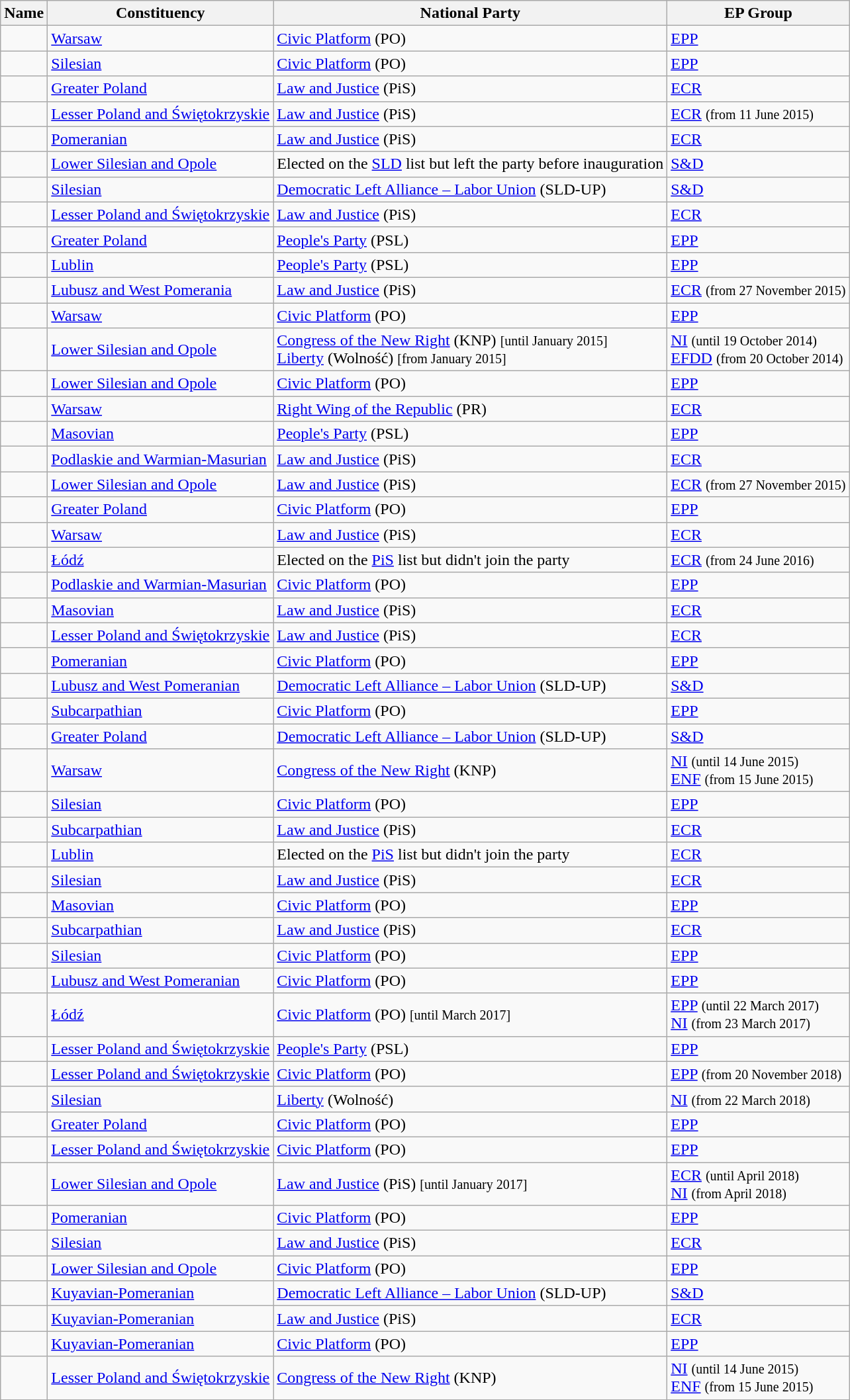<table class="wikitable sortable">
<tr>
<th>Name</th>
<th>Constituency</th>
<th>National Party</th>
<th>EP Group</th>
</tr>
<tr>
<td></td>
<td><a href='#'>Warsaw</a></td>
<td> <a href='#'>Civic Platform</a> (PO)</td>
<td> <a href='#'>EPP</a></td>
</tr>
<tr>
<td></td>
<td><a href='#'>Silesian</a></td>
<td> <a href='#'>Civic Platform</a> (PO)</td>
<td> <a href='#'>EPP</a></td>
</tr>
<tr>
<td></td>
<td><a href='#'>Greater Poland</a></td>
<td> <a href='#'>Law and Justice</a> (PiS)</td>
<td> <a href='#'>ECR</a></td>
</tr>
<tr>
<td></td>
<td><a href='#'>Lesser Poland and Świętokrzyskie</a></td>
<td> <a href='#'>Law and Justice</a> (PiS)</td>
<td> <a href='#'>ECR</a> <small>(from 11 June 2015)</small></td>
</tr>
<tr>
<td></td>
<td><a href='#'>Pomeranian</a></td>
<td> <a href='#'>Law and Justice</a> (PiS)</td>
<td> <a href='#'>ECR</a></td>
</tr>
<tr>
<td></td>
<td><a href='#'>Lower Silesian and Opole</a></td>
<td> Elected on the <a href='#'>SLD</a> list but left the party before inauguration</td>
<td> <a href='#'>S&D</a></td>
</tr>
<tr>
<td></td>
<td><a href='#'>Silesian</a></td>
<td> <a href='#'>Democratic Left Alliance – Labor Union</a> (SLD-UP)</td>
<td> <a href='#'>S&D</a></td>
</tr>
<tr>
<td></td>
<td><a href='#'>Lesser Poland and Świętokrzyskie</a></td>
<td> <a href='#'>Law and Justice</a> (PiS)</td>
<td> <a href='#'>ECR</a></td>
</tr>
<tr>
<td></td>
<td><a href='#'>Greater Poland</a></td>
<td> <a href='#'>People's Party</a> (PSL)</td>
<td> <a href='#'>EPP</a></td>
</tr>
<tr>
<td></td>
<td><a href='#'>Lublin</a></td>
<td> <a href='#'>People's Party</a> (PSL)</td>
<td> <a href='#'>EPP</a></td>
</tr>
<tr>
<td></td>
<td><a href='#'>Lubusz and West Pomerania</a></td>
<td> <a href='#'>Law and Justice</a> (PiS)</td>
<td> <a href='#'>ECR</a> <small>(from 27 November 2015)</small></td>
</tr>
<tr>
<td></td>
<td><a href='#'>Warsaw</a></td>
<td> <a href='#'>Civic Platform</a> (PO)</td>
<td> <a href='#'>EPP</a></td>
</tr>
<tr>
<td></td>
<td><a href='#'>Lower Silesian and Opole</a></td>
<td> <a href='#'>Congress of the New Right</a> (KNP) <small>[until January 2015]</small><br> <a href='#'>Liberty</a> (Wolność) <small>[from January 2015]</small></td>
<td> <a href='#'>NI</a> <small>(until 19 October 2014)</small><br> <a href='#'>EFDD</a> <small>(from 20 October 2014)</small></td>
</tr>
<tr>
<td></td>
<td><a href='#'>Lower Silesian and Opole</a></td>
<td> <a href='#'>Civic Platform</a> (PO)</td>
<td> <a href='#'>EPP</a></td>
</tr>
<tr>
<td></td>
<td><a href='#'>Warsaw</a></td>
<td> <a href='#'>Right Wing of the Republic</a> (PR)</td>
<td> <a href='#'>ECR</a></td>
</tr>
<tr>
<td></td>
<td><a href='#'>Masovian</a></td>
<td> <a href='#'>People's Party</a> (PSL)</td>
<td> <a href='#'>EPP</a></td>
</tr>
<tr>
<td></td>
<td><a href='#'>Podlaskie and Warmian-Masurian</a></td>
<td> <a href='#'>Law and Justice</a> (PiS)</td>
<td> <a href='#'>ECR</a></td>
</tr>
<tr>
<td></td>
<td><a href='#'>Lower Silesian and Opole</a></td>
<td> <a href='#'>Law and Justice</a> (PiS)</td>
<td> <a href='#'>ECR</a> <small>(from 27 November 2015)</small></td>
</tr>
<tr>
<td></td>
<td><a href='#'>Greater Poland</a></td>
<td> <a href='#'>Civic Platform</a> (PO)</td>
<td> <a href='#'>EPP</a></td>
</tr>
<tr>
<td></td>
<td><a href='#'>Warsaw</a></td>
<td> <a href='#'>Law and Justice</a> (PiS)</td>
<td> <a href='#'>ECR</a></td>
</tr>
<tr>
<td></td>
<td><a href='#'>Łódź</a></td>
<td> Elected on the <a href='#'>PiS</a> list but didn't join the party</td>
<td> <a href='#'>ECR</a> <small>(from 24 June 2016)</small></td>
</tr>
<tr>
<td></td>
<td><a href='#'>Podlaskie and Warmian-Masurian</a></td>
<td> <a href='#'>Civic Platform</a> (PO)</td>
<td> <a href='#'>EPP</a></td>
</tr>
<tr>
<td></td>
<td><a href='#'>Masovian</a></td>
<td> <a href='#'>Law and Justice</a> (PiS)</td>
<td> <a href='#'>ECR</a></td>
</tr>
<tr>
<td></td>
<td><a href='#'>Lesser Poland and Świętokrzyskie</a></td>
<td> <a href='#'>Law and Justice</a> (PiS)</td>
<td> <a href='#'>ECR</a></td>
</tr>
<tr>
<td></td>
<td><a href='#'>Pomeranian</a></td>
<td> <a href='#'>Civic Platform</a> (PO)</td>
<td> <a href='#'>EPP</a></td>
</tr>
<tr>
<td></td>
<td><a href='#'>Lubusz and West Pomeranian</a></td>
<td> <a href='#'>Democratic Left Alliance – Labor Union</a> (SLD-UP)</td>
<td> <a href='#'>S&D</a></td>
</tr>
<tr>
<td></td>
<td><a href='#'>Subcarpathian</a></td>
<td> <a href='#'>Civic Platform</a> (PO)</td>
<td> <a href='#'>EPP</a></td>
</tr>
<tr>
<td></td>
<td><a href='#'>Greater Poland</a></td>
<td> <a href='#'>Democratic Left Alliance – Labor Union</a> (SLD-UP)</td>
<td> <a href='#'>S&D</a></td>
</tr>
<tr>
<td></td>
<td><a href='#'>Warsaw</a></td>
<td> <a href='#'>Congress of the New Right</a> (KNP)</td>
<td> <a href='#'>NI</a> <small>(until 14 June 2015)</small><br> <a href='#'>ENF</a> <small>(from 15 June 2015)</small></td>
</tr>
<tr>
<td></td>
<td><a href='#'>Silesian</a></td>
<td> <a href='#'>Civic Platform</a> (PO)</td>
<td> <a href='#'>EPP</a></td>
</tr>
<tr>
<td></td>
<td><a href='#'>Subcarpathian</a></td>
<td> <a href='#'>Law and Justice</a> (PiS)</td>
<td> <a href='#'>ECR</a></td>
</tr>
<tr>
<td></td>
<td><a href='#'>Lublin</a></td>
<td> Elected on the <a href='#'>PiS</a> list but didn't join the party</td>
<td> <a href='#'>ECR</a></td>
</tr>
<tr>
<td></td>
<td><a href='#'>Silesian</a></td>
<td> <a href='#'>Law and Justice</a> (PiS)</td>
<td> <a href='#'>ECR</a></td>
</tr>
<tr>
<td></td>
<td><a href='#'>Masovian</a></td>
<td> <a href='#'>Civic Platform</a> (PO)</td>
<td> <a href='#'>EPP</a></td>
</tr>
<tr>
<td></td>
<td><a href='#'>Subcarpathian</a></td>
<td> <a href='#'>Law and Justice</a> (PiS)</td>
<td> <a href='#'>ECR</a></td>
</tr>
<tr>
<td></td>
<td><a href='#'>Silesian</a></td>
<td> <a href='#'>Civic Platform</a> (PO)</td>
<td> <a href='#'>EPP</a></td>
</tr>
<tr>
<td></td>
<td><a href='#'>Lubusz and West Pomeranian</a></td>
<td> <a href='#'>Civic Platform</a> (PO)</td>
<td> <a href='#'>EPP</a></td>
</tr>
<tr>
<td></td>
<td><a href='#'>Łódź</a></td>
<td> <a href='#'>Civic Platform</a> (PO) <small>[until March 2017]</small></td>
<td> <a href='#'>EPP</a> <small>(until 22 March 2017)</small><br> <a href='#'>NI</a> <small>(from 23 March 2017)</small></td>
</tr>
<tr>
<td></td>
<td><a href='#'>Lesser Poland and Świętokrzyskie</a></td>
<td> <a href='#'>People's Party</a> (PSL)</td>
<td> <a href='#'>EPP</a></td>
</tr>
<tr>
<td></td>
<td><a href='#'>Lesser Poland and Świętokrzyskie</a></td>
<td> <a href='#'>Civic Platform</a> (PO)</td>
<td> <a href='#'>EPP</a> <small>(from 20 November 2018)</small></td>
</tr>
<tr>
<td></td>
<td><a href='#'>Silesian</a></td>
<td> <a href='#'>Liberty</a> (Wolność)</td>
<td> <a href='#'>NI</a> <small>(from 22 March 2018)</small></td>
</tr>
<tr>
<td></td>
<td><a href='#'>Greater Poland</a></td>
<td> <a href='#'>Civic Platform</a> (PO)</td>
<td> <a href='#'>EPP</a></td>
</tr>
<tr>
<td></td>
<td><a href='#'>Lesser Poland and Świętokrzyskie</a></td>
<td> <a href='#'>Civic Platform</a> (PO)</td>
<td> <a href='#'>EPP</a></td>
</tr>
<tr>
<td></td>
<td><a href='#'>Lower Silesian and Opole</a></td>
<td> <a href='#'>Law and Justice</a> (PiS) <small>[until January 2017]</small></td>
<td> <a href='#'>ECR</a> <small>(until April 2018)</small><br> <a href='#'>NI</a> <small>(from April 2018)</small></td>
</tr>
<tr>
<td></td>
<td><a href='#'>Pomeranian</a></td>
<td> <a href='#'>Civic Platform</a> (PO)</td>
<td> <a href='#'>EPP</a></td>
</tr>
<tr>
<td></td>
<td><a href='#'>Silesian</a></td>
<td> <a href='#'>Law and Justice</a> (PiS)</td>
<td> <a href='#'>ECR</a></td>
</tr>
<tr>
<td></td>
<td><a href='#'>Lower Silesian and Opole</a></td>
<td> <a href='#'>Civic Platform</a> (PO)</td>
<td> <a href='#'>EPP</a></td>
</tr>
<tr>
<td></td>
<td><a href='#'>Kuyavian-Pomeranian</a></td>
<td> <a href='#'>Democratic Left Alliance – Labor Union</a> (SLD-UP)</td>
<td> <a href='#'>S&D</a></td>
</tr>
<tr>
<td></td>
<td><a href='#'>Kuyavian-Pomeranian</a></td>
<td> <a href='#'>Law and Justice</a> (PiS)</td>
<td> <a href='#'>ECR</a></td>
</tr>
<tr>
<td></td>
<td><a href='#'>Kuyavian-Pomeranian</a></td>
<td> <a href='#'>Civic Platform</a> (PO)</td>
<td> <a href='#'>EPP</a></td>
</tr>
<tr>
<td></td>
<td><a href='#'>Lesser Poland and Świętokrzyskie</a></td>
<td> <a href='#'>Congress of the New Right</a> (KNP)</td>
<td> <a href='#'>NI</a> <small>(until 14 June 2015)</small><br> <a href='#'>ENF</a> <small>(from 15 June 2015)</small></td>
</tr>
</table>
